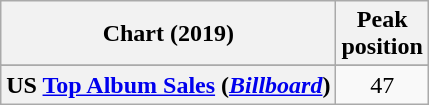<table class="wikitable plainrowheaders" style="text-align:center">
<tr>
<th scope="col">Chart (2019)</th>
<th scope="col">Peak<br>position</th>
</tr>
<tr>
</tr>
<tr>
<th scope="row">US <a href='#'>Top Album Sales</a> (<em><a href='#'>Billboard</a></em>)</th>
<td>47</td>
</tr>
</table>
